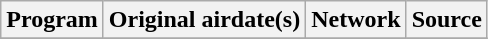<table class="wikitable plainrowheaders sortable" style="text-align:center">
<tr>
<th>Program</th>
<th>Original airdate(s)</th>
<th>Network</th>
<th class="unsortable">Source</th>
</tr>
<tr>
</tr>
</table>
